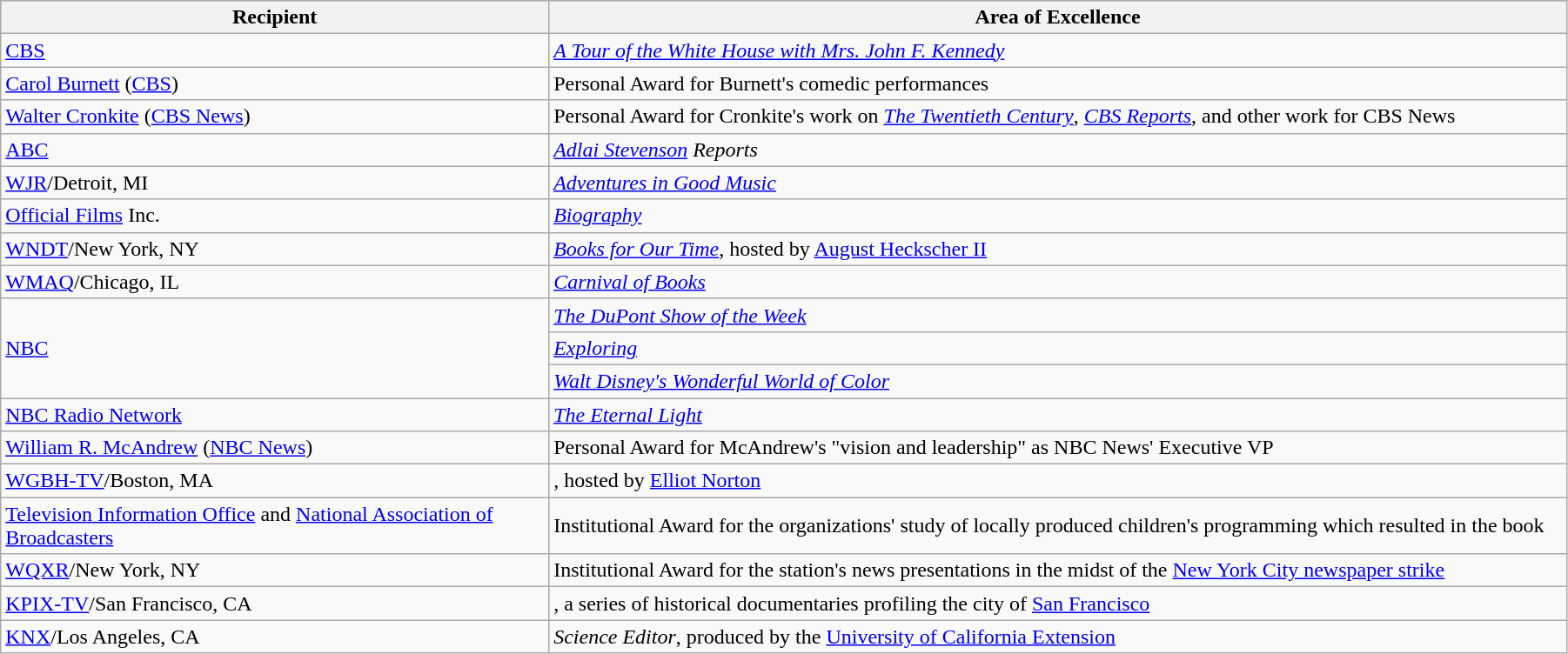<table class="wikitable" style="width:95%">
<tr bgcolor="#CCCCCC">
<th width=35%>Recipient</th>
<th width=65%>Area of Excellence</th>
</tr>
<tr>
<td><a href='#'>CBS</a></td>
<td><em><a href='#'>A Tour of the White House with Mrs. John F. Kennedy</a></em></td>
</tr>
<tr>
<td><a href='#'>Carol Burnett</a> (<a href='#'>CBS</a>)</td>
<td>Personal Award for Burnett's comedic performances</td>
</tr>
<tr>
<td><a href='#'>Walter Cronkite</a> (<a href='#'>CBS News</a>)</td>
<td>Personal Award for Cronkite's work on <em><a href='#'>The Twentieth Century</a></em>, <em><a href='#'>CBS Reports</a></em>, and other work for CBS News</td>
</tr>
<tr>
<td><a href='#'>ABC</a></td>
<td><em><a href='#'>Adlai Stevenson</a> Reports</em></td>
</tr>
<tr>
<td><a href='#'>WJR</a>/Detroit, MI</td>
<td><em><a href='#'>Adventures in Good Music</a></em></td>
</tr>
<tr>
<td><a href='#'>Official Films</a> Inc.</td>
<td><em><a href='#'>Biography</a></em></td>
</tr>
<tr>
<td><a href='#'>WNDT</a>/New York, NY</td>
<td><em><a href='#'>Books for Our Time</a></em>, hosted by <a href='#'>August Heckscher II</a></td>
</tr>
<tr>
<td><a href='#'>WMAQ</a>/Chicago, IL</td>
<td><em><a href='#'>Carnival of Books</a></em></td>
</tr>
<tr>
<td rowspan="3"><a href='#'>NBC</a></td>
<td><em><a href='#'>The DuPont Show of the Week</a></em></td>
</tr>
<tr>
<td><em><a href='#'>Exploring</a></em></td>
</tr>
<tr>
<td><em><a href='#'>Walt Disney's Wonderful World of Color</a></em></td>
</tr>
<tr>
<td><a href='#'>NBC Radio Network</a></td>
<td><em><a href='#'>The Eternal Light</a></em></td>
</tr>
<tr>
<td><a href='#'>William R. McAndrew</a> (<a href='#'>NBC News</a>)</td>
<td>Personal Award for McAndrew's "vision and leadership" as NBC News' Executive VP</td>
</tr>
<tr>
<td><a href='#'>WGBH-TV</a>/Boston, MA</td>
<td><em></em>, hosted by <a href='#'>Elliot Norton</a></td>
</tr>
<tr>
<td><a href='#'>Television Information Office</a> and <a href='#'>National Association of Broadcasters</a></td>
<td>Institutional Award for the organizations' study of locally produced children's programming which resulted in the book <em></em></td>
</tr>
<tr>
<td><a href='#'>WQXR</a>/New York, NY</td>
<td>Institutional Award for the station's news presentations in the midst of the <a href='#'>New York City newspaper strike</a></td>
</tr>
<tr>
<td><a href='#'>KPIX-TV</a>/San Francisco, CA</td>
<td><em></em>, a series of historical documentaries profiling the city of <a href='#'>San Francisco</a></td>
</tr>
<tr>
<td><a href='#'>KNX</a>/Los Angeles, CA</td>
<td><em>Science Editor</em>, produced by the <a href='#'>University of California Extension</a></td>
</tr>
</table>
